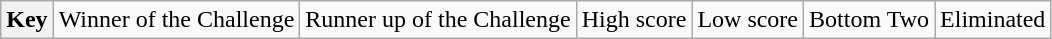<table class="wikitable">
<tr>
<th>Key</th>
<td> Winner of the Challenge</td>
<td> Runner up of the Challenge</td>
<td> High score</td>
<td> Low score</td>
<td> Bottom Two</td>
<td> Eliminated</td>
</tr>
</table>
